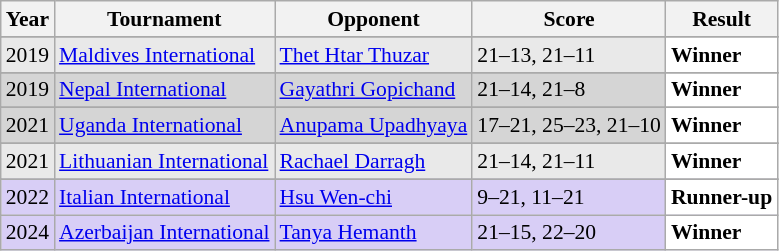<table class="sortable wikitable" style="font-size: 90%;">
<tr>
<th>Year</th>
<th>Tournament</th>
<th>Opponent</th>
<th>Score</th>
<th>Result</th>
</tr>
<tr>
</tr>
<tr bgcolor="#E9E9E9">
<td align="center">2019</td>
<td><a href='#'>Maldives International</a></td>
<td> <a href='#'>Thet Htar Thuzar</a></td>
<td>21–13, 21–11</td>
<td bgcolor="#FFFFFF"> <strong>Winner</strong></td>
</tr>
<tr>
</tr>
<tr bgcolor="#D5D5D5">
<td align="center">2019</td>
<td><a href='#'>Nepal International</a></td>
<td> <a href='#'>Gayathri Gopichand</a></td>
<td>21–14, 21–8</td>
<td bgcolor="#FFFFFF"> <strong>Winner</strong></td>
</tr>
<tr>
</tr>
<tr bgcolor="#D5D5D5">
<td align="center">2021</td>
<td><a href='#'>Uganda International</a></td>
<td> <a href='#'>Anupama Upadhyaya</a></td>
<td>17–21, 25–23, 21–10</td>
<td bgcolor="#FFFFFF"> <strong>Winner</strong></td>
</tr>
<tr>
</tr>
<tr bgcolor="#E9E9E9">
<td align="center">2021</td>
<td><a href='#'>Lithuanian International</a></td>
<td> <a href='#'>Rachael Darragh</a></td>
<td>21–14, 21–11</td>
<td bgcolor="#FFFFFF"> <strong>Winner</strong></td>
</tr>
<tr>
</tr>
<tr style="background:#D8CEF6">
<td align="center">2022</td>
<td align="left"><a href='#'>Italian International</a></td>
<td align="left"> <a href='#'>Hsu Wen-chi</a></td>
<td>9–21, 11–21</td>
<td style="text-align:left; background:white"> <strong>Runner-up</strong></td>
</tr>
<tr style="background:#D8CEF6">
<td align="center">2024</td>
<td align="left"><a href='#'>Azerbaijan International</a></td>
<td align="left"> <a href='#'>Tanya Hemanth</a></td>
<td align="left">21–15, 22–20</td>
<td style="text-align:left; background:white"> <strong>Winner</strong></td>
</tr>
</table>
